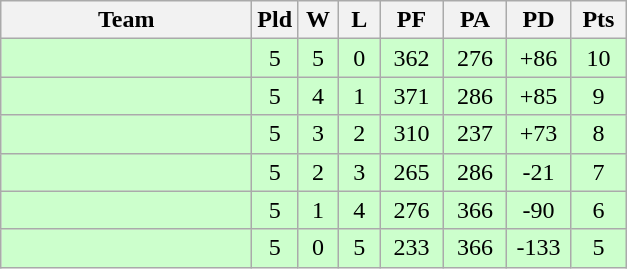<table class=wikitable style="text-align:center">
<tr>
<th width=160>Team</th>
<th width=20>Pld</th>
<th width=20>W</th>
<th width=20>L</th>
<th width=35>PF</th>
<th width=35>PA</th>
<th width=35>PD</th>
<th width=30>Pts</th>
</tr>
<tr align="center" bgcolor="#CCFFCC">
<td align=left></td>
<td>5</td>
<td>5</td>
<td>0</td>
<td>362</td>
<td>276</td>
<td>+86</td>
<td>10</td>
</tr>
<tr align="center" bgcolor="#CCFFCC">
<td align=left></td>
<td>5</td>
<td>4</td>
<td>1</td>
<td>371</td>
<td>286</td>
<td>+85</td>
<td>9</td>
</tr>
<tr align="center" bgcolor="#CCFFCC">
<td align=left></td>
<td>5</td>
<td>3</td>
<td>2</td>
<td>310</td>
<td>237</td>
<td>+73</td>
<td>8</td>
</tr>
<tr align="center" bgcolor="#CCFFCC">
<td align=left></td>
<td>5</td>
<td>2</td>
<td>3</td>
<td>265</td>
<td>286</td>
<td>-21</td>
<td>7</td>
</tr>
<tr align="center" bgcolor="#CCFFCC">
<td align=left></td>
<td>5</td>
<td>1</td>
<td>4</td>
<td>276</td>
<td>366</td>
<td>-90</td>
<td>6</td>
</tr>
<tr align="center" bgcolor="#CCFFCC">
<td align=left></td>
<td>5</td>
<td>0</td>
<td>5</td>
<td>233</td>
<td>366</td>
<td>-133</td>
<td>5</td>
</tr>
</table>
